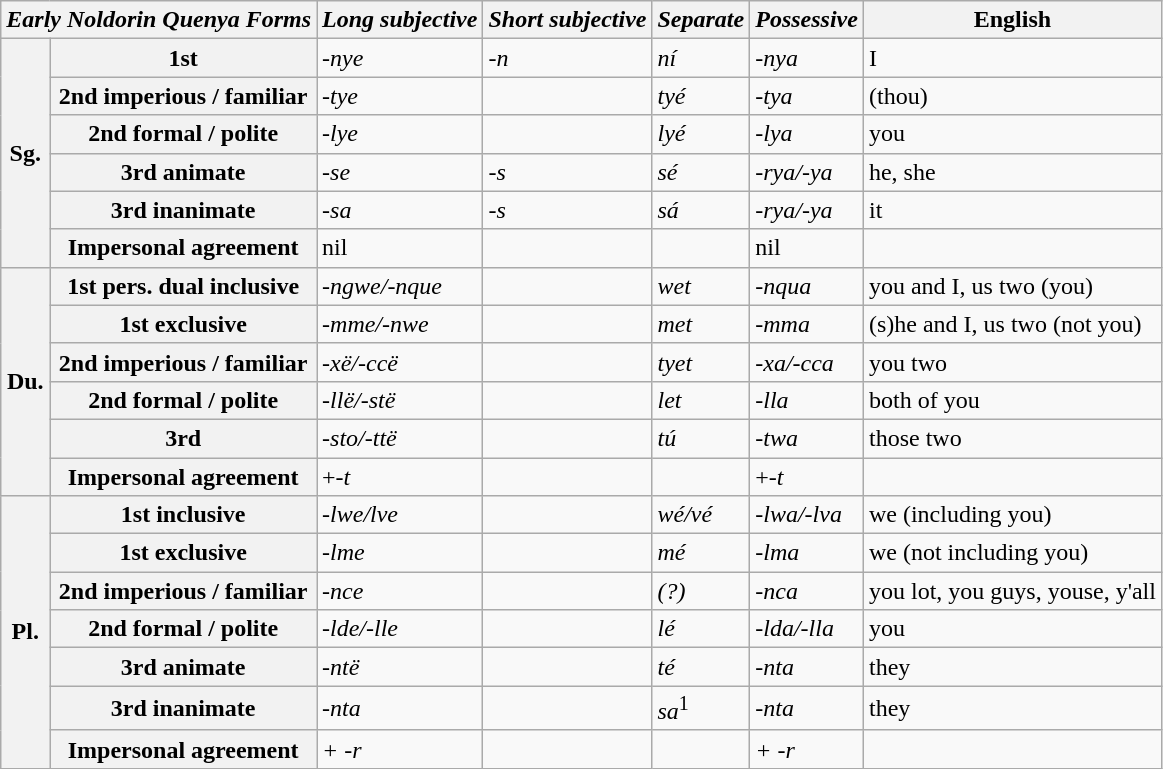<table class=wikitable>
<tr>
<th colspan="2"><em>Early Noldorin Quenya Forms</em></th>
<th><em>Long subjective</em></th>
<th><em>Short subjective</em></th>
<th><em>Separate</em></th>
<th><em>Possessive</em></th>
<th>English</th>
</tr>
<tr>
<th rowspan="6">Sg.</th>
<th>1st</th>
<td><em>-nye</em></td>
<td><em>-n</em></td>
<td><em>ní</em></td>
<td><em>-nya</em></td>
<td>I</td>
</tr>
<tr>
<th>2nd imperious / familiar</th>
<td><em>-tye</em></td>
<td></td>
<td><em>tyé</em></td>
<td><em>-tya</em></td>
<td>(thou)</td>
</tr>
<tr>
<th>2nd formal / polite</th>
<td><em>-lye</em></td>
<td></td>
<td><em>lyé</em></td>
<td><em>-lya</em></td>
<td>you</td>
</tr>
<tr>
<th>3rd animate</th>
<td><em>-se</em></td>
<td><em>-s</em></td>
<td><em>sé</em></td>
<td><em>-rya/-ya</em></td>
<td>he, she</td>
</tr>
<tr>
<th>3rd inanimate</th>
<td><em>-sa</em></td>
<td><em>-s</em></td>
<td><em>sá</em></td>
<td><em>-rya/-ya</em></td>
<td>it</td>
</tr>
<tr>
<th>Impersonal agreement</th>
<td>nil</td>
<td></td>
<td></td>
<td>nil</td>
<td></td>
</tr>
<tr>
<th rowspan="6">Du.</th>
<th>1st pers. dual inclusive</th>
<td><em>-ngwe/-nque</em></td>
<td></td>
<td><em>wet</em></td>
<td><em>-nqua</em></td>
<td>you and I, us two (you)</td>
</tr>
<tr>
<th>1st exclusive</th>
<td><em>-mme/-nwe</em></td>
<td></td>
<td><em>met</em></td>
<td><em>-mma</em></td>
<td>(s)he and I, us two (not you)</td>
</tr>
<tr>
<th>2nd imperious / familiar</th>
<td><em>-xë/-ccë</em></td>
<td></td>
<td><em>tyet</em></td>
<td><em>-xa/-cca</em></td>
<td>you two</td>
</tr>
<tr>
<th>2nd formal / polite</th>
<td><em>-llë/-stë</em></td>
<td></td>
<td><em>let</em></td>
<td><em>-lla</em></td>
<td>both of you</td>
</tr>
<tr>
<th>3rd</th>
<td><em>-sto/-ttë</em></td>
<td></td>
<td><em>tú</em></td>
<td><em>-twa</em></td>
<td>those two</td>
</tr>
<tr>
<th>Impersonal agreement</th>
<td>+<em>-t</em></td>
<td></td>
<td></td>
<td>+<em>-t</em></td>
<td></td>
</tr>
<tr>
<th rowspan="7">Pl.</th>
<th>1st inclusive</th>
<td><em>-lwe/lve</em></td>
<td></td>
<td><em>wé/vé</em></td>
<td><em>-lwa/-lva</em></td>
<td>we (including you)</td>
</tr>
<tr>
<th>1st exclusive</th>
<td><em>-lme</em></td>
<td></td>
<td><em>mé</em></td>
<td><em>-lma</em></td>
<td>we (not including you)</td>
</tr>
<tr>
<th>2nd imperious / familiar</th>
<td><em>-nce</em></td>
<td></td>
<td><em>(?)</em></td>
<td><em>-nca</em></td>
<td>you lot, you guys, youse, y'all</td>
</tr>
<tr>
<th>2nd formal / polite</th>
<td><em>-lde/-lle</em></td>
<td></td>
<td><em>lé</em></td>
<td><em>-lda/-lla</em></td>
<td>you</td>
</tr>
<tr>
<th>3rd animate</th>
<td><em>-ntë</em></td>
<td></td>
<td><em>té</em></td>
<td><em>-nta</em></td>
<td>they</td>
</tr>
<tr>
<th>3rd inanimate</th>
<td><em>-nta</em></td>
<td></td>
<td><em>sa</em><sup>1</sup></td>
<td><em>-nta</em></td>
<td>they</td>
</tr>
<tr>
<th>Impersonal agreement</th>
<td><em>+ -r</em></td>
<td></td>
<td></td>
<td><em>+ -r</em></td>
<td></td>
</tr>
</table>
